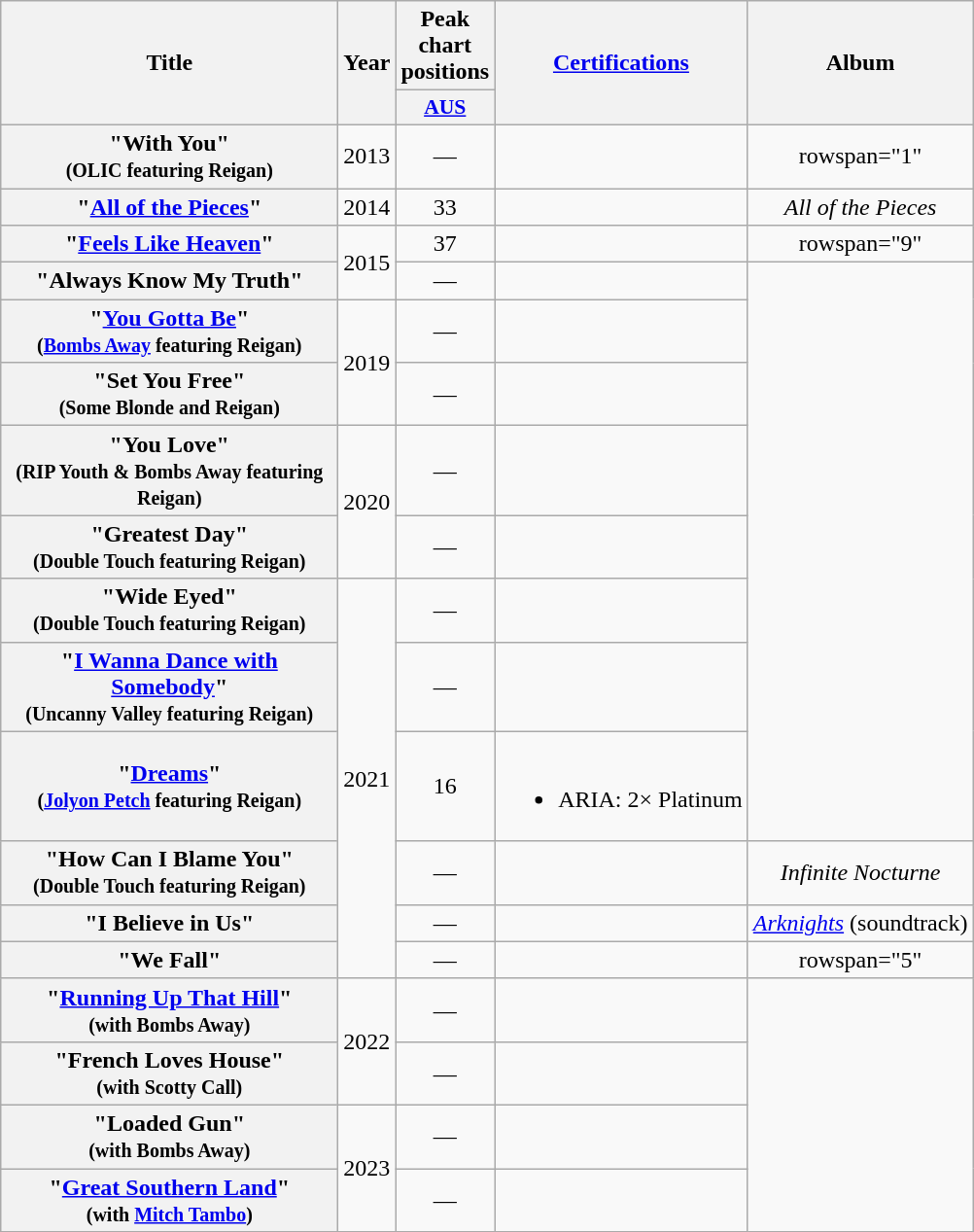<table class="wikitable plainrowheaders" style="text-align:center;">
<tr>
<th scope="col" rowspan="2" style="width:14em;">Title</th>
<th scope="col" rowspan="2">Year</th>
<th scope="col">Peak chart positions</th>
<th scope="col" rowspan="2"><a href='#'>Certifications</a></th>
<th scope="col" rowspan="2">Album</th>
</tr>
<tr>
<th scope="col" style="width:3em;font-size:90%;"><a href='#'>AUS</a><br></th>
</tr>
<tr>
<th scope="row">"With You"<br> <small>(OLIC featuring Reigan)</small></th>
<td>2013</td>
<td>—</td>
<td></td>
<td>rowspan="1" </td>
</tr>
<tr>
<th scope="row">"<a href='#'>All of the Pieces</a>"</th>
<td>2014</td>
<td>33</td>
<td></td>
<td><em>All of the Pieces</em></td>
</tr>
<tr>
<th scope="row">"<a href='#'>Feels Like Heaven</a>"</th>
<td rowspan="2">2015</td>
<td>37</td>
<td></td>
<td>rowspan="9" </td>
</tr>
<tr>
<th scope="row">"Always Know My Truth"</th>
<td>—</td>
<td></td>
</tr>
<tr>
<th scope="row">"<a href='#'>You Gotta Be</a>"<br> <small>(<a href='#'>Bombs Away</a> featuring Reigan)</small></th>
<td rowspan="2">2019</td>
<td>—</td>
<td></td>
</tr>
<tr>
<th scope="row">"Set You Free"<br> <small>(Some Blonde and Reigan)</small></th>
<td>—</td>
<td></td>
</tr>
<tr>
<th scope="row">"You Love"<br> <small>(RIP Youth & Bombs Away featuring Reigan)</small></th>
<td rowspan="2">2020</td>
<td>—</td>
<td></td>
</tr>
<tr>
<th scope="row">"Greatest Day"<br> <small>(Double Touch featuring Reigan)</small></th>
<td>—</td>
<td></td>
</tr>
<tr>
<th scope="row">"Wide Eyed"<br> <small>(Double Touch featuring Reigan)</small></th>
<td rowspan=6>2021</td>
<td>—</td>
<td></td>
</tr>
<tr>
<th scope="row">"<a href='#'>I Wanna Dance with Somebody</a>"<br> <small>(Uncanny Valley featuring Reigan)</small></th>
<td>—</td>
<td></td>
</tr>
<tr>
<th scope="row">"<a href='#'>Dreams</a>"<br> <small>(<a href='#'>Jolyon Petch</a> featuring Reigan)</small></th>
<td>16</td>
<td><br><ul><li>ARIA: 2× Platinum</li></ul></td>
</tr>
<tr>
<th scope="row">"How Can I Blame You"<br> <small>(Double Touch featuring Reigan)</small></th>
<td>—</td>
<td></td>
<td><em>Infinite Nocturne</em></td>
</tr>
<tr>
<th scope="row">"I Believe in Us"</th>
<td>—</td>
<td></td>
<td><em><a href='#'>Arknights</a></em> (soundtrack)</td>
</tr>
<tr>
<th scope="row">"We Fall"</th>
<td>—</td>
<td></td>
<td>rowspan="5" </td>
</tr>
<tr>
<th scope="row">"<a href='#'>Running Up That Hill</a>" <br> <small>(with Bombs Away)</small></th>
<td rowspan=2>2022</td>
<td>—</td>
<td></td>
</tr>
<tr>
<th scope="row">"French Loves House" <br> <small>(with Scotty Call)</small></th>
<td>—</td>
<td></td>
</tr>
<tr>
<th scope="row">"Loaded Gun" <br> <small>(with Bombs Away)</small></th>
<td rowspan=2>2023</td>
<td>—</td>
<td></td>
</tr>
<tr>
<th scope="row">"<a href='#'>Great Southern Land</a>" <br> <small>(with <a href='#'>Mitch Tambo</a>)</small></th>
<td>—</td>
<td></td>
</tr>
<tr>
</tr>
</table>
